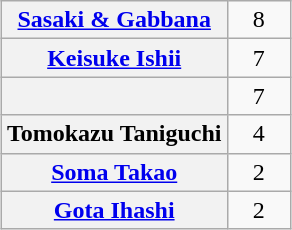<table class="wikitable" style="margin: 1em auto 1em auto;text-align:center">
<tr>
<th><a href='#'>Sasaki & Gabbana</a></th>
<td style="width:35px">8</td>
</tr>
<tr>
<th><a href='#'>Keisuke Ishii</a></th>
<td>7</td>
</tr>
<tr>
<th></th>
<td>7</td>
</tr>
<tr>
<th>Tomokazu Taniguchi</th>
<td>4</td>
</tr>
<tr>
<th><a href='#'>Soma Takao</a></th>
<td>2</td>
</tr>
<tr>
<th><a href='#'>Gota Ihashi</a></th>
<td>2</td>
</tr>
</table>
